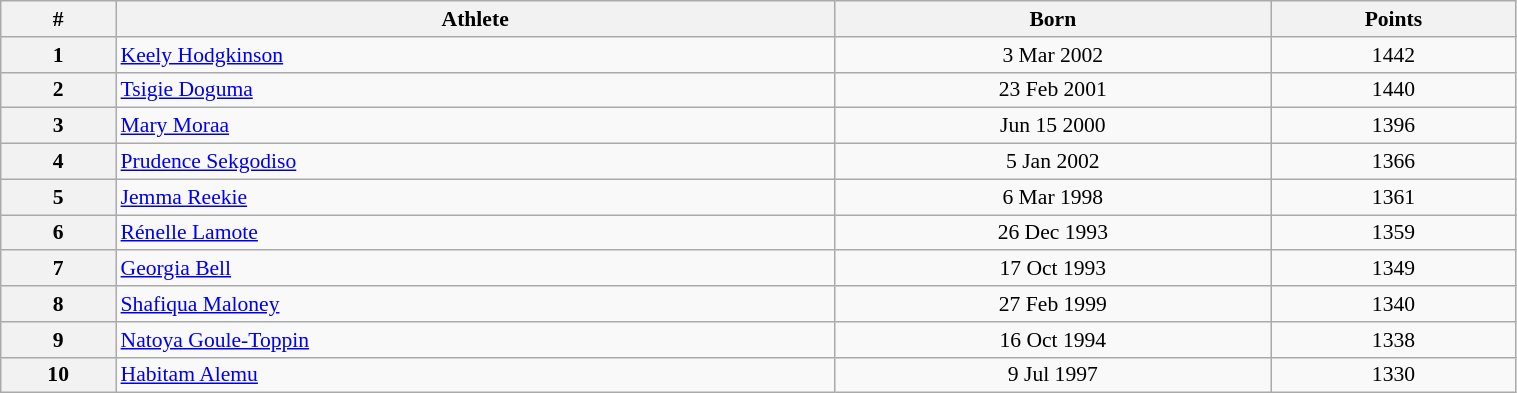<table class="wikitable" width=80% style="font-size:90%; text-align:center;">
<tr>
<th>#</th>
<th>Athlete</th>
<th>Born</th>
<th>Points</th>
</tr>
<tr>
<th>1</th>
<td align=left> <a href='#'>Keely Hodgkinson</a></td>
<td>3 Mar 2002</td>
<td>1442</td>
</tr>
<tr>
<th>2</th>
<td align=left> <a href='#'>Tsigie Doguma</a></td>
<td>23 Feb 2001</td>
<td>1440</td>
</tr>
<tr>
<th>3</th>
<td align=left> <a href='#'>Mary Moraa</a></td>
<td>Jun 15 2000</td>
<td>1396</td>
</tr>
<tr>
<th>4</th>
<td align=left> <a href='#'>Prudence Sekgodiso</a></td>
<td>5 Jan 2002</td>
<td>1366</td>
</tr>
<tr>
<th>5</th>
<td align=left> <a href='#'>Jemma Reekie</a></td>
<td>6 Mar 1998</td>
<td>1361</td>
</tr>
<tr>
<th>6</th>
<td align=left> <a href='#'>Rénelle Lamote</a></td>
<td>26 Dec 1993</td>
<td>1359</td>
</tr>
<tr>
<th>7</th>
<td align=left> <a href='#'>Georgia Bell</a></td>
<td>17 Oct 1993</td>
<td>1349</td>
</tr>
<tr>
<th>8</th>
<td align=left> <a href='#'>Shafiqua Maloney</a></td>
<td>27 Feb 1999</td>
<td>1340</td>
</tr>
<tr>
<th>9</th>
<td align=left> <a href='#'>Natoya Goule-Toppin</a></td>
<td>16 Oct 1994</td>
<td>1338</td>
</tr>
<tr>
<th>10</th>
<td align=left> <a href='#'>Habitam Alemu</a></td>
<td>9 Jul 1997</td>
<td>1330</td>
</tr>
</table>
